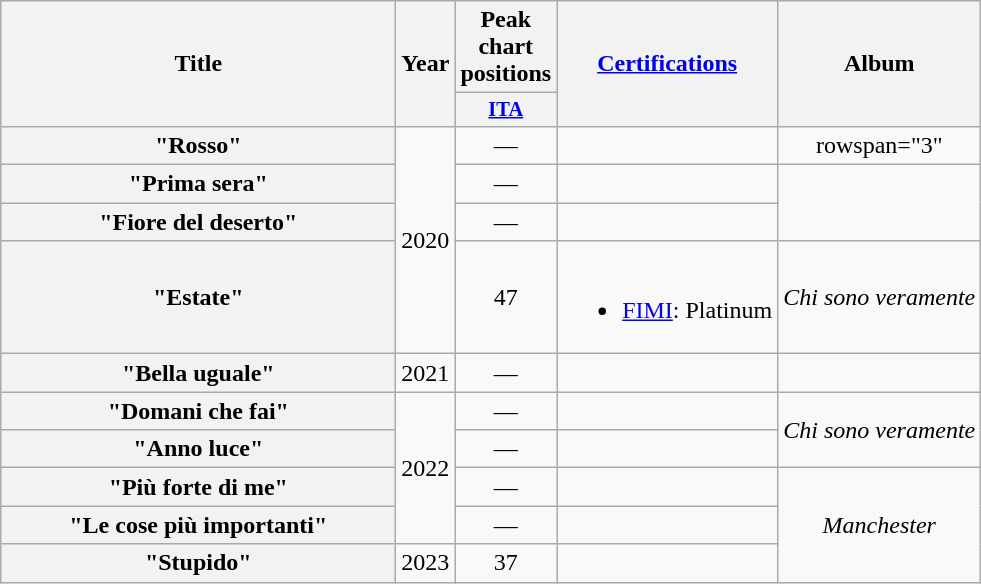<table class="wikitable plainrowheaders" style="text-align:center;">
<tr>
<th rowspan="2" scope="col" style="width:16em;">Title</th>
<th rowspan="2" scope="col" style="width:1em;">Year</th>
<th scope="col">Peak chart positions</th>
<th rowspan="2" scope="col"><a href='#'>Certifications</a></th>
<th rowspan="2">Album</th>
</tr>
<tr>
<th scope="col" style="width:3em;font-size:85%;"><a href='#'>ITA</a><br></th>
</tr>
<tr>
<th scope="row">"Rosso"</th>
<td rowspan="4">2020</td>
<td>—</td>
<td></td>
<td>rowspan="3" </td>
</tr>
<tr>
<th scope="row">"Prima sera"</th>
<td>—</td>
<td></td>
</tr>
<tr>
<th scope="row">"Fiore del deserto"</th>
<td>—</td>
<td></td>
</tr>
<tr>
<th scope="row">"Estate"</th>
<td>47</td>
<td><br><ul><li><a href='#'>FIMI</a>: Platinum</li></ul></td>
<td><em>Chi sono veramente</em></td>
</tr>
<tr>
<th scope="row">"Bella uguale"</th>
<td>2021</td>
<td>—</td>
<td></td>
<td></td>
</tr>
<tr>
<th scope="row">"Domani che fai"</th>
<td rowspan="4">2022</td>
<td>—</td>
<td></td>
<td rowspan="2"><em>Chi sono veramente</em></td>
</tr>
<tr>
<th scope="row">"Anno luce"</th>
<td>—</td>
<td></td>
</tr>
<tr>
<th scope="row">"Più forte di me"</th>
<td>—</td>
<td></td>
<td rowspan="3"><em>Manchester</em></td>
</tr>
<tr>
<th scope="row">"Le cose più importanti"</th>
<td>—</td>
<td></td>
</tr>
<tr>
<th scope="row">"Stupido"</th>
<td>2023</td>
<td>37<br></td>
<td></td>
</tr>
</table>
